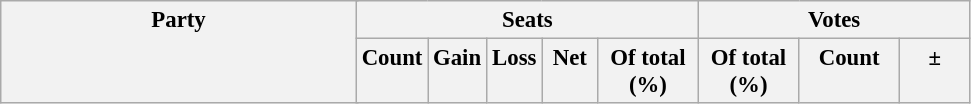<table class="wikitable" style="font-size:95%;">
<tr style="vertical-align:top;">
<th style="width:230px" colspan=2 rowspan=2>Party</th>
<th colspan=5>Seats</th>
<th colspan=3>Votes</th>
</tr>
<tr style="vertical-align:top;">
<th style="width:30px">Count</th>
<th style="width:30px">Gain</th>
<th style="width:30px">Loss</th>
<th style="width:30px">Net</th>
<th style="width:60px">Of total (%)</th>
<th style="width:60px">Of total (%)</th>
<th style="width:60px">Count</th>
<th style="width:40px">±<br>




</th>
</tr>
</table>
